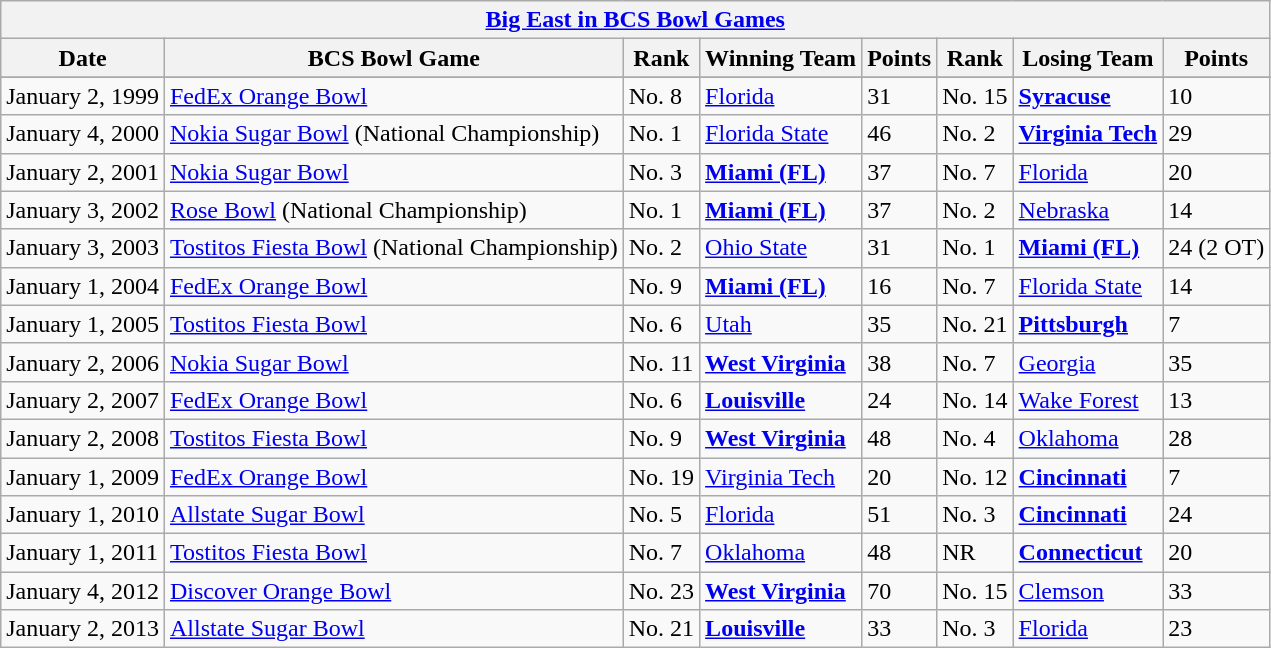<table class="wikitable">
<tr>
<th colspan=8><a href='#'>Big East in BCS Bowl Games</a></th>
</tr>
<tr>
<th>Date</th>
<th>BCS Bowl Game</th>
<th>Rank</th>
<th>Winning Team</th>
<th>Points</th>
<th>Rank</th>
<th>Losing Team</th>
<th>Points</th>
</tr>
<tr>
</tr>
<tr bgcolor=>
<td>January 2, 1999</td>
<td><a href='#'>FedEx Orange Bowl</a></td>
<td>No. 8</td>
<td><a href='#'>Florida</a></td>
<td>31</td>
<td>No. 15</td>
<td><strong><a href='#'>Syracuse</a></strong></td>
<td>10</td>
</tr>
<tr>
<td>January 4, 2000</td>
<td><a href='#'>Nokia Sugar Bowl</a> (National Championship)</td>
<td>No. 1</td>
<td><a href='#'>Florida State</a></td>
<td>46</td>
<td>No. 2</td>
<td><strong><a href='#'>Virginia Tech</a></strong></td>
<td>29</td>
</tr>
<tr>
<td>January 2, 2001</td>
<td><a href='#'>Nokia Sugar Bowl</a></td>
<td>No. 3</td>
<td><strong><a href='#'>Miami (FL)</a></strong></td>
<td>37</td>
<td>No. 7</td>
<td><a href='#'>Florida</a></td>
<td>20</td>
</tr>
<tr>
<td>January 3, 2002</td>
<td><a href='#'>Rose Bowl</a> (National Championship)</td>
<td>No. 1</td>
<td><strong><a href='#'>Miami (FL)</a></strong></td>
<td>37</td>
<td>No. 2</td>
<td><a href='#'>Nebraska</a></td>
<td>14</td>
</tr>
<tr>
<td>January 3, 2003</td>
<td><a href='#'>Tostitos Fiesta Bowl</a> (National Championship)</td>
<td>No. 2</td>
<td><a href='#'>Ohio State</a></td>
<td>31</td>
<td>No. 1</td>
<td><strong><a href='#'>Miami (FL)</a></strong></td>
<td>24 (2 OT)</td>
</tr>
<tr>
<td>January 1, 2004</td>
<td><a href='#'>FedEx Orange Bowl</a></td>
<td>No. 9</td>
<td><strong><a href='#'>Miami (FL)</a></strong></td>
<td>16</td>
<td>No. 7</td>
<td><a href='#'>Florida State</a></td>
<td>14</td>
</tr>
<tr>
<td>January 1, 2005</td>
<td><a href='#'>Tostitos Fiesta Bowl</a></td>
<td>No. 6</td>
<td><a href='#'>Utah</a></td>
<td>35</td>
<td>No. 21</td>
<td><strong><a href='#'>Pittsburgh</a></strong></td>
<td>7</td>
</tr>
<tr>
<td>January 2, 2006</td>
<td><a href='#'>Nokia Sugar Bowl</a></td>
<td>No. 11</td>
<td><strong><a href='#'>West Virginia</a></strong></td>
<td>38</td>
<td>No. 7</td>
<td><a href='#'>Georgia</a></td>
<td>35</td>
</tr>
<tr>
<td>January 2, 2007</td>
<td><a href='#'>FedEx Orange Bowl</a></td>
<td>No. 6</td>
<td><strong><a href='#'>Louisville</a></strong></td>
<td>24</td>
<td>No. 14</td>
<td><a href='#'>Wake Forest</a></td>
<td>13</td>
</tr>
<tr>
<td>January 2, 2008</td>
<td><a href='#'>Tostitos Fiesta Bowl</a></td>
<td>No. 9</td>
<td><strong><a href='#'>West Virginia</a></strong></td>
<td>48</td>
<td>No. 4</td>
<td><a href='#'>Oklahoma</a></td>
<td>28</td>
</tr>
<tr>
<td>January 1, 2009</td>
<td><a href='#'>FedEx Orange Bowl</a></td>
<td>No. 19</td>
<td><a href='#'>Virginia Tech</a></td>
<td>20</td>
<td>No. 12</td>
<td><strong><a href='#'>Cincinnati</a></strong></td>
<td>7</td>
</tr>
<tr>
<td>January 1, 2010</td>
<td><a href='#'>Allstate Sugar Bowl</a></td>
<td>No. 5</td>
<td><a href='#'>Florida</a></td>
<td>51</td>
<td>No. 3</td>
<td><strong><a href='#'>Cincinnati</a></strong></td>
<td>24</td>
</tr>
<tr>
<td>January 1, 2011</td>
<td><a href='#'>Tostitos Fiesta Bowl</a></td>
<td>No. 7</td>
<td><a href='#'>Oklahoma</a></td>
<td>48</td>
<td>NR</td>
<td><strong><a href='#'>Connecticut</a></strong></td>
<td>20</td>
</tr>
<tr>
<td>January 4, 2012</td>
<td><a href='#'>Discover Orange Bowl</a></td>
<td>No. 23</td>
<td><strong><a href='#'>West Virginia</a></strong></td>
<td>70</td>
<td>No. 15</td>
<td><a href='#'>Clemson</a></td>
<td>33</td>
</tr>
<tr>
<td>January 2, 2013</td>
<td><a href='#'>Allstate Sugar Bowl</a></td>
<td>No. 21</td>
<td><strong><a href='#'>Louisville</a></strong></td>
<td>33</td>
<td>No. 3</td>
<td><a href='#'>Florida</a></td>
<td>23</td>
</tr>
</table>
